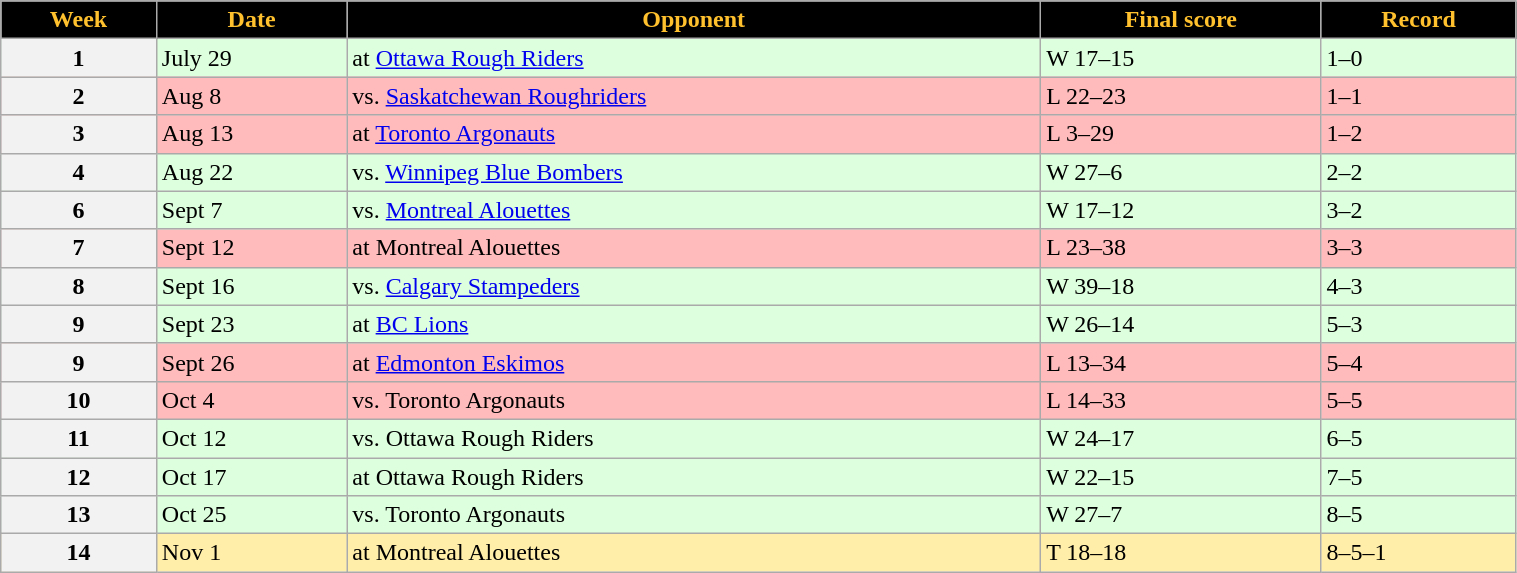<table class="wikitable" width="80%">
<tr align="center"  style="background:black;color:#FFC12D;">
<td><strong>Week</strong></td>
<td><strong>Date</strong></td>
<td><strong>Opponent</strong></td>
<td><strong>Final score</strong></td>
<td><strong>Record</strong></td>
</tr>
<tr style="background:#ddffdd">
<th>1</th>
<td>July 29</td>
<td>at <a href='#'>Ottawa Rough Riders</a></td>
<td>W 17–15</td>
<td>1–0</td>
</tr>
<tr style="background:#ffbbbb">
<th>2</th>
<td>Aug 8</td>
<td>vs. <a href='#'>Saskatchewan Roughriders</a></td>
<td>L 22–23</td>
<td>1–1</td>
</tr>
<tr style="background:#ffbbbb">
<th>3</th>
<td>Aug 13</td>
<td>at <a href='#'>Toronto Argonauts</a></td>
<td>L 3–29</td>
<td>1–2</td>
</tr>
<tr style="background:#ddffdd">
<th>4</th>
<td>Aug 22</td>
<td>vs. <a href='#'>Winnipeg Blue Bombers</a></td>
<td>W 27–6</td>
<td>2–2</td>
</tr>
<tr style="background:#ddffdd">
<th>6</th>
<td>Sept 7</td>
<td>vs. <a href='#'>Montreal Alouettes</a></td>
<td>W 17–12</td>
<td>3–2</td>
</tr>
<tr style="background:#ffbbbb">
<th>7</th>
<td>Sept 12</td>
<td>at Montreal Alouettes</td>
<td>L 23–38</td>
<td>3–3</td>
</tr>
<tr style="background:#ddffdd">
<th>8</th>
<td>Sept 16</td>
<td>vs. <a href='#'>Calgary Stampeders</a></td>
<td>W 39–18</td>
<td>4–3</td>
</tr>
<tr style="background:#ddffdd">
<th>9</th>
<td>Sept 23</td>
<td>at <a href='#'>BC Lions</a></td>
<td>W 26–14</td>
<td>5–3</td>
</tr>
<tr style="background:#ffbbbb">
<th>9</th>
<td>Sept 26</td>
<td>at <a href='#'>Edmonton Eskimos</a></td>
<td>L 13–34</td>
<td>5–4</td>
</tr>
<tr style="background:#ffbbbb">
<th>10</th>
<td>Oct 4</td>
<td>vs. Toronto Argonauts</td>
<td>L 14–33</td>
<td>5–5</td>
</tr>
<tr style="background:#ddffdd">
<th>11</th>
<td>Oct 12</td>
<td>vs. Ottawa Rough Riders</td>
<td>W 24–17</td>
<td>6–5</td>
</tr>
<tr style="background:#ddffdd">
<th>12</th>
<td>Oct 17</td>
<td>at Ottawa Rough Riders</td>
<td>W 22–15</td>
<td>7–5</td>
</tr>
<tr style="background:#ddffdd">
<th>13</th>
<td>Oct 25</td>
<td>vs. Toronto Argonauts</td>
<td>W 27–7</td>
<td>8–5</td>
</tr>
<tr style="background:#ffeeaa">
<th>14</th>
<td>Nov 1</td>
<td>at Montreal Alouettes</td>
<td>T 18–18</td>
<td>8–5–1</td>
</tr>
</table>
